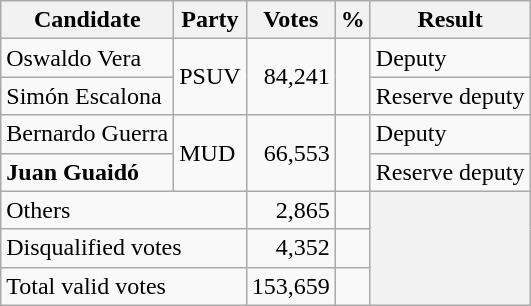<table class="wikitable">
<tr>
<th>Candidate</th>
<th>Party</th>
<th>Votes</th>
<th>%</th>
<th>Result</th>
</tr>
<tr>
<td>Oswaldo Vera</td>
<td rowspan="2">PSUV</td>
<td rowspan="2" align=right>84,241</td>
<td rowspan="2"></td>
<td>Deputy</td>
</tr>
<tr>
<td>Simón Escalona</td>
<td>Reserve deputy</td>
</tr>
<tr>
<td>Bernardo Guerra</td>
<td rowspan="2">MUD</td>
<td rowspan="2" align=right>66,553</td>
<td rowspan="2"></td>
<td>Deputy</td>
</tr>
<tr>
<td><strong>Juan Guaidó</strong></td>
<td>Reserve deputy</td>
</tr>
<tr>
<td colspan="2">Others</td>
<td align=right>2,865</td>
<td></td>
<th rowspan="3"></th>
</tr>
<tr>
<td colspan="2">Disqualified votes</td>
<td align=right>4,352</td>
<td></td>
</tr>
<tr>
<td colspan="2">Total valid votes</td>
<td align=right>153,659</td>
<td></td>
</tr>
</table>
